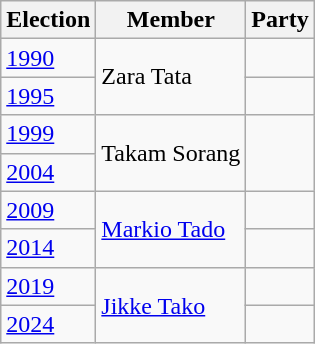<table class="wikitable sortable">
<tr>
<th>Election</th>
<th>Member</th>
<th colspan=2>Party</th>
</tr>
<tr>
<td><a href='#'>1990</a></td>
<td rowspan=2>Zara Tata</td>
<td></td>
</tr>
<tr>
<td><a href='#'>1995</a></td>
<td></td>
</tr>
<tr>
<td><a href='#'>1999</a></td>
<td rowspan=2>Takam Sorang</td>
</tr>
<tr>
<td><a href='#'>2004</a></td>
</tr>
<tr>
<td><a href='#'>2009</a></td>
<td rowspan=2><a href='#'>Markio Tado</a></td>
<td></td>
</tr>
<tr>
<td><a href='#'>2014</a></td>
<td></td>
</tr>
<tr>
<td><a href='#'>2019</a></td>
<td rowspan=2><a href='#'>Jikke Tako</a></td>
<td></td>
</tr>
<tr>
<td><a href='#'>2024</a></td>
<td></td>
</tr>
</table>
